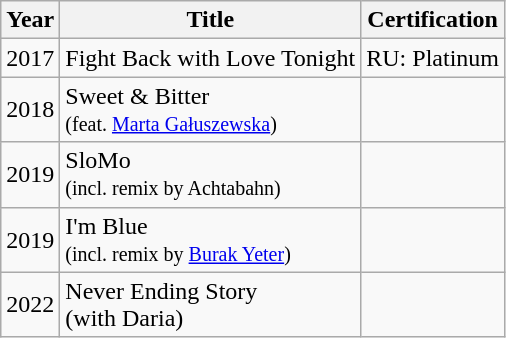<table class="wikitable">
<tr>
<th>Year</th>
<th>Title</th>
<th>Certification</th>
</tr>
<tr>
<td>2017</td>
<td>Fight Back with Love Tonight</td>
<td>RU: Platinum</td>
</tr>
<tr>
<td>2018</td>
<td>Sweet & Bitter<br><small>(feat. <a href='#'>Marta Gałuszewska</a>)</small></td>
<td></td>
</tr>
<tr>
<td>2019</td>
<td>SloMo<br><small>(incl. remix by Achtabahn)</small></td>
<td></td>
</tr>
<tr>
<td>2019</td>
<td>I'm Blue<br><small>(incl. remix by <a href='#'>Burak Yeter</a>)</small></td>
<td></td>
</tr>
<tr>
<td>2022</td>
<td>Never Ending Story<br>(with Daria)</td>
<td></td>
</tr>
</table>
